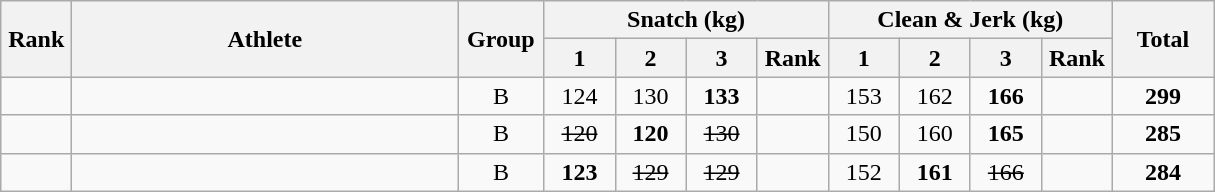<table class = "wikitable" style="text-align:center;">
<tr>
<th rowspan=2 width=40>Rank</th>
<th rowspan=2 width=250>Athlete</th>
<th rowspan=2 width=50>Group</th>
<th colspan=4>Snatch (kg)</th>
<th colspan=4>Clean & Jerk (kg)</th>
<th rowspan=2 width=60>Total</th>
</tr>
<tr>
<th width=40>1</th>
<th width=40>2</th>
<th width=40>3</th>
<th width=40>Rank</th>
<th width=40>1</th>
<th width=40>2</th>
<th width=40>3</th>
<th width=40>Rank</th>
</tr>
<tr>
<td></td>
<td align=left></td>
<td>B</td>
<td>124</td>
<td>130</td>
<td><strong>133</strong></td>
<td></td>
<td>153</td>
<td>162</td>
<td><strong>166</strong></td>
<td></td>
<td><strong>299</strong></td>
</tr>
<tr>
<td></td>
<td align=left></td>
<td>B</td>
<td><s>120</s></td>
<td><strong>120</strong></td>
<td><s>130</s></td>
<td></td>
<td>150</td>
<td>160</td>
<td><strong>165</strong></td>
<td></td>
<td><strong>285</strong></td>
</tr>
<tr>
<td></td>
<td align=left></td>
<td>B</td>
<td><strong>123</strong></td>
<td><s>129</s></td>
<td><s>129</s></td>
<td></td>
<td>152</td>
<td><strong>161</strong></td>
<td><s>166</s></td>
<td></td>
<td><strong>284</strong></td>
</tr>
</table>
